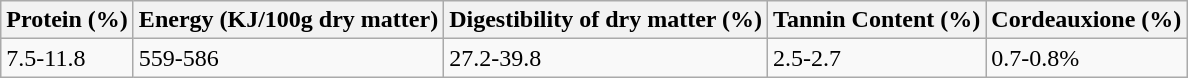<table class="wikitable">
<tr>
<th>Protein (%)</th>
<th>Energy (KJ/100g dry matter)</th>
<th>Digestibility of dry matter (%)</th>
<th>Tannin Content (%)</th>
<th>Cordeauxione (%)</th>
</tr>
<tr>
<td>7.5-11.8</td>
<td>559-586</td>
<td>27.2-39.8</td>
<td>2.5-2.7</td>
<td>0.7-0.8%</td>
</tr>
</table>
